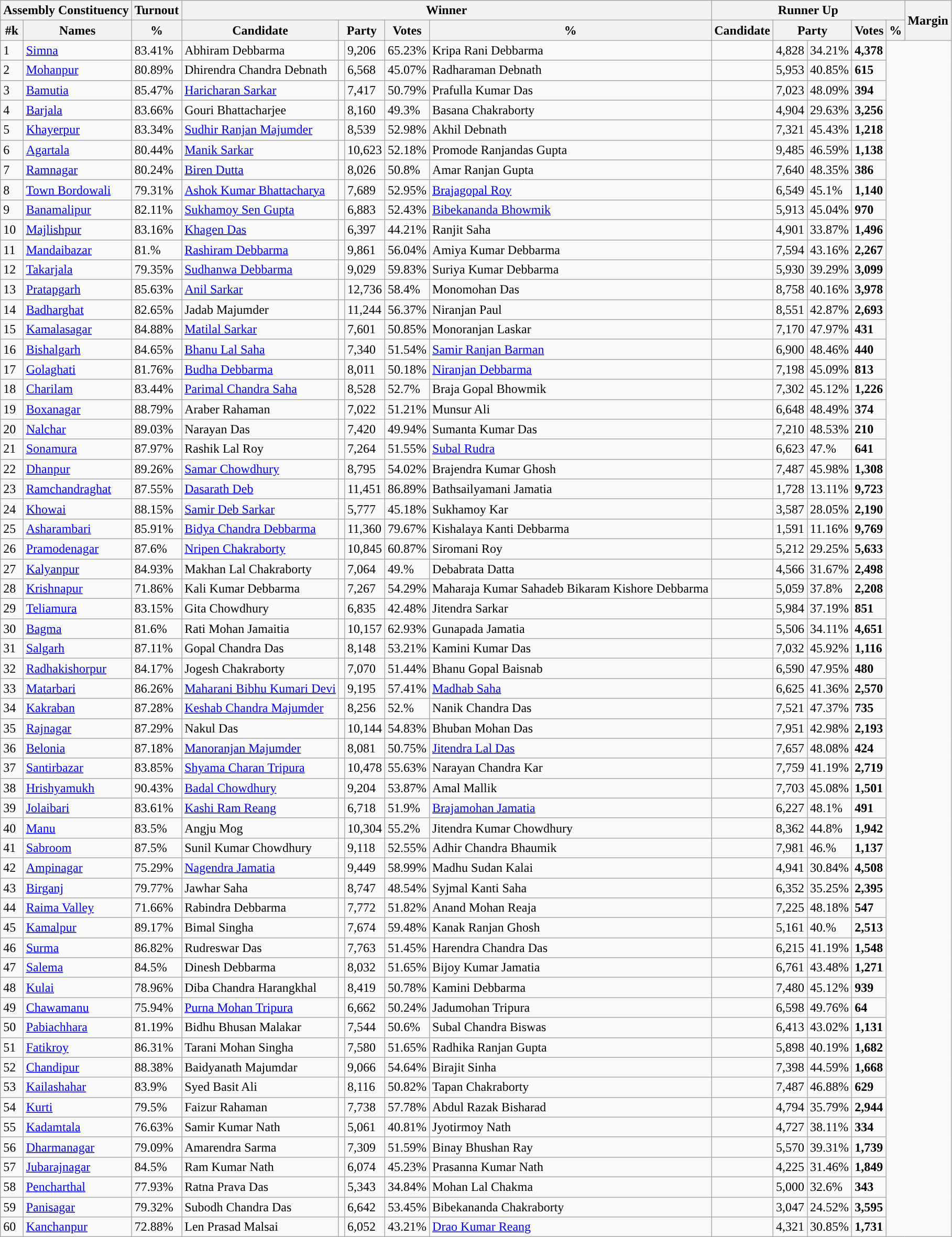<table class="wikitable sortable">
<tr>
<th colspan="2">Assembly Constituency</th>
<th>Turnout</th>
<th colspan="5">Winner</th>
<th colspan="5">Runner Up</th>
<th rowspan="2" data-sort-type=number>Margin</th>
</tr>
<tr>
<th>#k</th>
<th>Names</th>
<th>%</th>
<th>Candidate</th>
<th colspan="2">Party</th>
<th data-sort-type=number>Votes</th>
<th>%</th>
<th>Candidate</th>
<th colspan="2">Party</th>
<th data-sort-type=number>Votes</th>
<th>%</th>
</tr>
<tr>
<td>1</td>
<td><a href='#'>Simna</a></td>
<td>83.41%</td>
<td>Abhiram Debbarma</td>
<td></td>
<td>9,206</td>
<td>65.23%</td>
<td>Kripa Rani Debbarma</td>
<td></td>
<td>4,828</td>
<td>34.21%</td>
<td style="background:"><span><strong>4,378</strong></span></td>
</tr>
<tr>
<td>2</td>
<td><a href='#'>Mohanpur</a></td>
<td>80.89%</td>
<td>Dhirendra Chandra Debnath</td>
<td></td>
<td>6,568</td>
<td>45.07%</td>
<td>Radharaman Debnath</td>
<td></td>
<td>5,953</td>
<td>40.85%</td>
<td style="background:"><span><strong>615</strong></span></td>
</tr>
<tr>
<td>3</td>
<td><a href='#'>Bamutia</a></td>
<td>85.47%</td>
<td><a href='#'>Haricharan Sarkar</a></td>
<td></td>
<td>7,417</td>
<td>50.79%</td>
<td>Prafulla Kumar Das</td>
<td></td>
<td>7,023</td>
<td>48.09%</td>
<td style="background:"><span><strong>394</strong></span></td>
</tr>
<tr>
<td>4</td>
<td><a href='#'>Barjala</a></td>
<td>83.66%</td>
<td>Gouri Bhattacharjee</td>
<td></td>
<td>8,160</td>
<td>49.3%</td>
<td>Basana Chakraborty</td>
<td></td>
<td>4,904</td>
<td>29.63%</td>
<td style="background:"><span><strong>3,256</strong></span></td>
</tr>
<tr>
<td>5</td>
<td><a href='#'>Khayerpur</a></td>
<td>83.34%</td>
<td><a href='#'>Sudhir Ranjan Majumder</a></td>
<td></td>
<td>8,539</td>
<td>52.98%</td>
<td>Akhil Debnath</td>
<td></td>
<td>7,321</td>
<td>45.43%</td>
<td style="background:"><span><strong>1,218</strong></span></td>
</tr>
<tr>
<td>6</td>
<td><a href='#'>Agartala</a></td>
<td>80.44%</td>
<td><a href='#'>Manik Sarkar</a></td>
<td></td>
<td>10,623</td>
<td>52.18%</td>
<td>Promode Ranjandas Gupta</td>
<td></td>
<td>9,485</td>
<td>46.59%</td>
<td style="background:"><span><strong>1,138</strong></span></td>
</tr>
<tr>
<td>7</td>
<td><a href='#'>Ramnagar</a></td>
<td>80.24%</td>
<td><a href='#'>Biren Dutta</a></td>
<td></td>
<td>8,026</td>
<td>50.8%</td>
<td>Amar Ranjan Gupta</td>
<td></td>
<td>7,640</td>
<td>48.35%</td>
<td style="background:"><span><strong>386</strong></span></td>
</tr>
<tr>
<td>8</td>
<td><a href='#'>Town Bordowali</a></td>
<td>79.31%</td>
<td><a href='#'>Ashok Kumar Bhattacharya</a></td>
<td></td>
<td>7,689</td>
<td>52.95%</td>
<td><a href='#'>Brajagopal Roy</a></td>
<td></td>
<td>6,549</td>
<td>45.1%</td>
<td style="background:"><span><strong>1,140</strong></span></td>
</tr>
<tr>
<td>9</td>
<td><a href='#'>Banamalipur</a></td>
<td>82.11%</td>
<td><a href='#'>Sukhamoy Sen Gupta</a></td>
<td></td>
<td>6,883</td>
<td>52.43%</td>
<td><a href='#'>Bibekananda Bhowmik</a></td>
<td></td>
<td>5,913</td>
<td>45.04%</td>
<td style="background:"><span><strong>970</strong></span></td>
</tr>
<tr>
<td>10</td>
<td><a href='#'>Majlishpur</a></td>
<td>83.16%</td>
<td><a href='#'>Khagen Das</a></td>
<td></td>
<td>6,397</td>
<td>44.21%</td>
<td>Ranjit Saha</td>
<td></td>
<td>4,901</td>
<td>33.87%</td>
<td style="background:"><span><strong>1,496</strong></span></td>
</tr>
<tr>
<td>11</td>
<td><a href='#'>Mandaibazar</a></td>
<td>81.%</td>
<td><a href='#'>Rashiram Debbarma</a></td>
<td></td>
<td>9,861</td>
<td>56.04%</td>
<td>Amiya Kumar Debbarma</td>
<td></td>
<td>7,594</td>
<td>43.16%</td>
<td style="background:"><span><strong>2,267</strong></span></td>
</tr>
<tr>
<td>12</td>
<td><a href='#'>Takarjala</a></td>
<td>79.35%</td>
<td><a href='#'>Sudhanwa Debbarma</a></td>
<td></td>
<td>9,029</td>
<td>59.83%</td>
<td>Suriya Kumar Debbarma</td>
<td></td>
<td>5,930</td>
<td>39.29%</td>
<td style="background:"><span><strong>3,099</strong></span></td>
</tr>
<tr>
<td>13</td>
<td><a href='#'>Pratapgarh</a></td>
<td>85.63%</td>
<td><a href='#'>Anil Sarkar</a></td>
<td></td>
<td>12,736</td>
<td>58.4%</td>
<td>Monomohan Das</td>
<td></td>
<td>8,758</td>
<td>40.16%</td>
<td style="background:"><span><strong>3,978</strong></span></td>
</tr>
<tr>
<td>14</td>
<td><a href='#'>Badharghat</a></td>
<td>82.65%</td>
<td>Jadab Majumder</td>
<td></td>
<td>11,244</td>
<td>56.37%</td>
<td>Niranjan Paul</td>
<td></td>
<td>8,551</td>
<td>42.87%</td>
<td style="background:"><span><strong>2,693</strong></span></td>
</tr>
<tr>
<td>15</td>
<td><a href='#'>Kamalasagar</a></td>
<td>84.88%</td>
<td><a href='#'>Matilal Sarkar</a></td>
<td></td>
<td>7,601</td>
<td>50.85%</td>
<td>Monoranjan Laskar</td>
<td></td>
<td>7,170</td>
<td>47.97%</td>
<td style="background:"><span><strong>431</strong></span></td>
</tr>
<tr>
<td>16</td>
<td><a href='#'>Bishalgarh</a></td>
<td>84.65%</td>
<td><a href='#'>Bhanu Lal Saha</a></td>
<td></td>
<td>7,340</td>
<td>51.54%</td>
<td><a href='#'>Samir Ranjan Barman</a></td>
<td></td>
<td>6,900</td>
<td>48.46%</td>
<td style="background:"><span><strong>440</strong></span></td>
</tr>
<tr>
<td>17</td>
<td><a href='#'>Golaghati</a></td>
<td>81.76%</td>
<td><a href='#'>Budha Debbarma</a></td>
<td></td>
<td>8,011</td>
<td>50.18%</td>
<td><a href='#'>Niranjan Debbarma</a></td>
<td></td>
<td>7,198</td>
<td>45.09%</td>
<td style="background:"><span><strong>813</strong></span></td>
</tr>
<tr>
<td>18</td>
<td><a href='#'>Charilam</a></td>
<td>83.44%</td>
<td><a href='#'>Parimal Chandra Saha</a></td>
<td></td>
<td>8,528</td>
<td>52.7%</td>
<td>Braja Gopal Bhowmik</td>
<td></td>
<td>7,302</td>
<td>45.12%</td>
<td style="background:"><span><strong>1,226</strong></span></td>
</tr>
<tr>
<td>19</td>
<td><a href='#'>Boxanagar</a></td>
<td>88.79%</td>
<td>Araber Rahaman</td>
<td></td>
<td>7,022</td>
<td>51.21%</td>
<td>Munsur Ali</td>
<td></td>
<td>6,648</td>
<td>48.49%</td>
<td style="background:"><span><strong>374</strong></span></td>
</tr>
<tr>
<td>20</td>
<td><a href='#'>Nalchar</a></td>
<td>89.03%</td>
<td>Narayan Das</td>
<td></td>
<td>7,420</td>
<td>49.94%</td>
<td>Sumanta Kumar Das</td>
<td></td>
<td>7,210</td>
<td>48.53%</td>
<td style="background:"><span><strong>210</strong></span></td>
</tr>
<tr>
<td>21</td>
<td><a href='#'>Sonamura</a></td>
<td>87.97%</td>
<td>Rashik Lal Roy</td>
<td></td>
<td>7,264</td>
<td>51.55%</td>
<td><a href='#'>Subal Rudra</a></td>
<td></td>
<td>6,623</td>
<td>47.%</td>
<td style="background:"><span><strong>641</strong></span></td>
</tr>
<tr>
<td>22</td>
<td><a href='#'>Dhanpur</a></td>
<td>89.26%</td>
<td><a href='#'>Samar Chowdhury</a></td>
<td></td>
<td>8,795</td>
<td>54.02%</td>
<td>Brajendra Kumar Ghosh</td>
<td></td>
<td>7,487</td>
<td>45.98%</td>
<td style="background:"><span><strong>1,308</strong></span></td>
</tr>
<tr>
<td>23</td>
<td><a href='#'>Ramchandraghat</a></td>
<td>87.55%</td>
<td><a href='#'>Dasarath Deb</a></td>
<td></td>
<td>11,451</td>
<td>86.89%</td>
<td>Bathsailyamani Jamatia</td>
<td></td>
<td>1,728</td>
<td>13.11%</td>
<td style="background:"><span><strong>9,723</strong></span></td>
</tr>
<tr>
<td>24</td>
<td><a href='#'>Khowai</a></td>
<td>88.15%</td>
<td><a href='#'>Samir Deb Sarkar</a></td>
<td></td>
<td>5,777</td>
<td>45.18%</td>
<td>Sukhamoy Kar</td>
<td></td>
<td>3,587</td>
<td>28.05%</td>
<td style="background:"><span><strong>2,190</strong></span></td>
</tr>
<tr>
<td>25</td>
<td><a href='#'>Asharambari</a></td>
<td>85.91%</td>
<td><a href='#'>Bidya Chandra Debbarma</a></td>
<td></td>
<td>11,360</td>
<td>79.67%</td>
<td>Kishalaya Kanti Debbarma</td>
<td></td>
<td>1,591</td>
<td>11.16%</td>
<td style="background:"><span><strong>9,769</strong></span></td>
</tr>
<tr>
<td>26</td>
<td><a href='#'>Pramodenagar</a></td>
<td>87.6%</td>
<td><a href='#'>Nripen Chakraborty</a></td>
<td></td>
<td>10,845</td>
<td>60.87%</td>
<td>Siromani Roy</td>
<td></td>
<td>5,212</td>
<td>29.25%</td>
<td style="background:"><span><strong>5,633</strong></span></td>
</tr>
<tr>
<td>27</td>
<td><a href='#'>Kalyanpur</a></td>
<td>84.93%</td>
<td>Makhan Lal Chakraborty</td>
<td></td>
<td>7,064</td>
<td>49.%</td>
<td>Debabrata Datta</td>
<td></td>
<td>4,566</td>
<td>31.67%</td>
<td style="background:"><span><strong>2,498</strong></span></td>
</tr>
<tr>
<td>28</td>
<td><a href='#'>Krishnapur</a></td>
<td>71.86%</td>
<td>Kali Kumar Debbarma</td>
<td></td>
<td>7,267</td>
<td>54.29%</td>
<td>Maharaja Kumar Sahadeb Bikaram Kishore Debbarma</td>
<td></td>
<td>5,059</td>
<td>37.8%</td>
<td style="background:"><span><strong>2,208</strong></span></td>
</tr>
<tr>
<td>29</td>
<td><a href='#'>Teliamura</a></td>
<td>83.15%</td>
<td>Gita Chowdhury</td>
<td></td>
<td>6,835</td>
<td>42.48%</td>
<td>Jitendra Sarkar</td>
<td></td>
<td>5,984</td>
<td>37.19%</td>
<td style="background:"><span><strong>851</strong></span></td>
</tr>
<tr>
<td>30</td>
<td><a href='#'>Bagma</a></td>
<td>81.6%</td>
<td>Rati Mohan Jamaitia</td>
<td></td>
<td>10,157</td>
<td>62.93%</td>
<td>Gunapada Jamatia</td>
<td></td>
<td>5,506</td>
<td>34.11%</td>
<td style="background:"><span><strong>4,651</strong></span></td>
</tr>
<tr>
<td>31</td>
<td><a href='#'>Salgarh</a></td>
<td>87.11%</td>
<td>Gopal Chandra Das</td>
<td></td>
<td>8,148</td>
<td>53.21%</td>
<td>Kamini Kumar Das</td>
<td></td>
<td>7,032</td>
<td>45.92%</td>
<td style="background:"><span><strong>1,116</strong></span></td>
</tr>
<tr>
<td>32</td>
<td><a href='#'>Radhakishorpur</a></td>
<td>84.17%</td>
<td>Jogesh Chakraborty</td>
<td></td>
<td>7,070</td>
<td>51.44%</td>
<td>Bhanu Gopal Baisnab</td>
<td></td>
<td>6,590</td>
<td>47.95%</td>
<td style="background:"><span><strong>480</strong></span></td>
</tr>
<tr>
<td>33</td>
<td><a href='#'>Matarbari</a></td>
<td>86.26%</td>
<td><a href='#'>Maharani Bibhu Kumari Devi</a></td>
<td></td>
<td>9,195</td>
<td>57.41%</td>
<td><a href='#'>Madhab Saha</a></td>
<td></td>
<td>6,625</td>
<td>41.36%</td>
<td style="background:"><span><strong>2,570</strong></span></td>
</tr>
<tr>
<td>34</td>
<td><a href='#'>Kakraban</a></td>
<td>87.28%</td>
<td><a href='#'>Keshab Chandra Majumder</a></td>
<td></td>
<td>8,256</td>
<td>52.%</td>
<td>Nanik Chandra Das</td>
<td></td>
<td>7,521</td>
<td>47.37%</td>
<td style="background:"><span><strong>735</strong></span></td>
</tr>
<tr>
<td>35</td>
<td><a href='#'>Rajnagar</a></td>
<td>87.29%</td>
<td>Nakul Das</td>
<td></td>
<td>10,144</td>
<td>54.83%</td>
<td>Bhuban Mohan Das</td>
<td></td>
<td>7,951</td>
<td>42.98%</td>
<td style="background:"><span><strong>2,193</strong></span></td>
</tr>
<tr>
<td>36</td>
<td><a href='#'>Belonia</a></td>
<td>87.18%</td>
<td><a href='#'>Manoranjan Majumder</a></td>
<td></td>
<td>8,081</td>
<td>50.75%</td>
<td><a href='#'>Jitendra Lal Das</a></td>
<td></td>
<td>7,657</td>
<td>48.08%</td>
<td style="background:"><span><strong>424</strong></span></td>
</tr>
<tr>
<td>37</td>
<td><a href='#'>Santirbazar</a></td>
<td>83.85%</td>
<td><a href='#'>Shyama Charan Tripura</a></td>
<td></td>
<td>10,478</td>
<td>55.63%</td>
<td>Narayan Chandra Kar</td>
<td></td>
<td>7,759</td>
<td>41.19%</td>
<td style="background:"><span><strong>2,719</strong></span></td>
</tr>
<tr>
<td>38</td>
<td><a href='#'>Hrishyamukh</a></td>
<td>90.43%</td>
<td><a href='#'>Badal Chowdhury</a></td>
<td></td>
<td>9,204</td>
<td>53.87%</td>
<td>Amal Mallik</td>
<td></td>
<td>7,703</td>
<td>45.08%</td>
<td style="background:"><span><strong>1,501</strong></span></td>
</tr>
<tr>
<td>39</td>
<td><a href='#'>Jolaibari</a></td>
<td>83.61%</td>
<td><a href='#'>Kashi Ram Reang</a></td>
<td></td>
<td>6,718</td>
<td>51.9%</td>
<td><a href='#'>Brajamohan Jamatia</a></td>
<td></td>
<td>6,227</td>
<td>48.1%</td>
<td style="background:"><span><strong>491</strong></span></td>
</tr>
<tr>
<td>40</td>
<td><a href='#'>Manu</a></td>
<td>83.5%</td>
<td>Angju Mog</td>
<td></td>
<td>10,304</td>
<td>55.2%</td>
<td>Jitendra Kumar Chowdhury</td>
<td></td>
<td>8,362</td>
<td>44.8%</td>
<td style="background:"><span><strong>1,942</strong></span></td>
</tr>
<tr>
<td>41</td>
<td><a href='#'>Sabroom</a></td>
<td>87.5%</td>
<td>Sunil Kumar Chowdhury</td>
<td></td>
<td>9,118</td>
<td>52.55%</td>
<td>Adhir Chandra Bhaumik</td>
<td></td>
<td>7,981</td>
<td>46.%</td>
<td style="background:"><span><strong>1,137</strong></span></td>
</tr>
<tr>
<td>42</td>
<td><a href='#'>Ampinagar</a></td>
<td>75.29%</td>
<td><a href='#'>Nagendra Jamatia</a></td>
<td></td>
<td>9,449</td>
<td>58.99%</td>
<td>Madhu Sudan Kalai</td>
<td></td>
<td>4,941</td>
<td>30.84%</td>
<td style="background:"><span><strong>4,508</strong></span></td>
</tr>
<tr>
<td>43</td>
<td><a href='#'>Birganj</a></td>
<td>79.77%</td>
<td>Jawhar Saha</td>
<td></td>
<td>8,747</td>
<td>48.54%</td>
<td>Syjmal Kanti Saha</td>
<td></td>
<td>6,352</td>
<td>35.25%</td>
<td style="background:"><span><strong>2,395</strong></span></td>
</tr>
<tr>
<td>44</td>
<td><a href='#'>Raima Valley</a></td>
<td>71.66%</td>
<td>Rabindra Debbarma</td>
<td></td>
<td>7,772</td>
<td>51.82%</td>
<td>Anand Mohan Reaja</td>
<td></td>
<td>7,225</td>
<td>48.18%</td>
<td style="background:"><span><strong>547</strong></span></td>
</tr>
<tr>
<td>45</td>
<td><a href='#'>Kamalpur</a></td>
<td>89.17%</td>
<td>Bimal Singha</td>
<td></td>
<td>7,674</td>
<td>59.48%</td>
<td>Kanak Ranjan Ghosh</td>
<td></td>
<td>5,161</td>
<td>40.%</td>
<td style="background:"><span><strong>2,513</strong></span></td>
</tr>
<tr>
<td>46</td>
<td><a href='#'>Surma</a></td>
<td>86.82%</td>
<td>Rudreswar Das</td>
<td></td>
<td>7,763</td>
<td>51.45%</td>
<td>Harendra Chandra Das</td>
<td></td>
<td>6,215</td>
<td>41.19%</td>
<td style="background:"><span><strong>1,548</strong></span></td>
</tr>
<tr>
<td>47</td>
<td><a href='#'>Salema</a></td>
<td>84.5%</td>
<td>Dinesh Debbarma</td>
<td></td>
<td>8,032</td>
<td>51.65%</td>
<td>Bijoy Kumar Jamatia</td>
<td></td>
<td>6,761</td>
<td>43.48%</td>
<td style="background:"><span><strong>1,271</strong></span></td>
</tr>
<tr>
<td>48</td>
<td><a href='#'>Kulai</a></td>
<td>78.96%</td>
<td>Diba Chandra Harangkhal</td>
<td></td>
<td>8,419</td>
<td>50.78%</td>
<td>Kamini Debbarma</td>
<td></td>
<td>7,480</td>
<td>45.12%</td>
<td style="background:"><span><strong>939</strong></span></td>
</tr>
<tr>
<td>49</td>
<td><a href='#'>Chawamanu</a></td>
<td>75.94%</td>
<td><a href='#'>Purna Mohan Tripura</a></td>
<td></td>
<td>6,662</td>
<td>50.24%</td>
<td>Jadumohan Tripura</td>
<td></td>
<td>6,598</td>
<td>49.76%</td>
<td style="background:"><span><strong>64</strong></span></td>
</tr>
<tr>
<td>50</td>
<td><a href='#'>Pabiachhara</a></td>
<td>81.19%</td>
<td>Bidhu Bhusan Malakar</td>
<td></td>
<td>7,544</td>
<td>50.6%</td>
<td>Subal Chandra Biswas</td>
<td></td>
<td>6,413</td>
<td>43.02%</td>
<td style="background:"><span><strong>1,131</strong></span></td>
</tr>
<tr>
<td>51</td>
<td><a href='#'>Fatikroy</a></td>
<td>86.31%</td>
<td>Tarani Mohan Singha</td>
<td></td>
<td>7,580</td>
<td>51.65%</td>
<td>Radhika Ranjan Gupta</td>
<td></td>
<td>5,898</td>
<td>40.19%</td>
<td style="background:"><span><strong>1,682</strong></span></td>
</tr>
<tr>
<td>52</td>
<td><a href='#'>Chandipur</a></td>
<td>88.38%</td>
<td>Baidyanath Majumdar</td>
<td></td>
<td>9,066</td>
<td>54.64%</td>
<td>Birajit Sinha</td>
<td></td>
<td>7,398</td>
<td>44.59%</td>
<td style="background:"><span><strong>1,668</strong></span></td>
</tr>
<tr>
<td>53</td>
<td><a href='#'>Kailashahar</a></td>
<td>83.9%</td>
<td>Syed Basit Ali</td>
<td></td>
<td>8,116</td>
<td>50.82%</td>
<td>Tapan Chakraborty</td>
<td></td>
<td>7,487</td>
<td>46.88%</td>
<td style="background:"><span><strong>629</strong></span></td>
</tr>
<tr>
<td>54</td>
<td><a href='#'>Kurti</a></td>
<td>79.5%</td>
<td>Faizur Rahaman</td>
<td></td>
<td>7,738</td>
<td>57.78%</td>
<td>Abdul Razak Bisharad</td>
<td></td>
<td>4,794</td>
<td>35.79%</td>
<td style="background:"><span><strong>2,944</strong></span></td>
</tr>
<tr>
<td>55</td>
<td><a href='#'>Kadamtala</a></td>
<td>76.63%</td>
<td>Samir Kumar Nath</td>
<td></td>
<td>5,061</td>
<td>40.81%</td>
<td>Jyotirmoy Nath</td>
<td></td>
<td>4,727</td>
<td>38.11%</td>
<td style="background:"><span><strong>334</strong></span></td>
</tr>
<tr>
<td>56</td>
<td><a href='#'>Dharmanagar</a></td>
<td>79.09%</td>
<td>Amarendra Sarma</td>
<td></td>
<td>7,309</td>
<td>51.59%</td>
<td>Binay Bhushan Ray</td>
<td></td>
<td>5,570</td>
<td>39.31%</td>
<td style="background:"><span><strong>1,739</strong></span></td>
</tr>
<tr>
<td>57</td>
<td><a href='#'>Jubarajnagar</a></td>
<td>84.5%</td>
<td>Ram Kumar Nath</td>
<td></td>
<td>6,074</td>
<td>45.23%</td>
<td>Prasanna Kumar Nath</td>
<td></td>
<td>4,225</td>
<td>31.46%</td>
<td style="background:"><span><strong>1,849</strong></span></td>
</tr>
<tr>
<td>58</td>
<td><a href='#'>Pencharthal</a></td>
<td>77.93%</td>
<td>Ratna Prava Das</td>
<td></td>
<td>5,343</td>
<td>34.84%</td>
<td>Mohan Lal Chakma</td>
<td></td>
<td>5,000</td>
<td>32.6%</td>
<td style="background:"><span><strong>343</strong></span></td>
</tr>
<tr>
<td>59</td>
<td><a href='#'>Panisagar</a></td>
<td>79.32%</td>
<td>Subodh Chandra Das</td>
<td></td>
<td>6,642</td>
<td>53.45%</td>
<td>Bibekananda Chakraborty</td>
<td></td>
<td>3,047</td>
<td>24.52%</td>
<td style="background:"><span><strong>3,595</strong></span></td>
</tr>
<tr>
<td>60</td>
<td><a href='#'>Kanchanpur</a></td>
<td>72.88%</td>
<td>Len Prasad Malsai</td>
<td></td>
<td>6,052</td>
<td>43.21%</td>
<td><a href='#'>Drao Kumar Reang</a></td>
<td></td>
<td>4,321</td>
<td>30.85%</td>
<td style="background:"><span><strong>1,731</strong></span></td>
</tr>
</table>
